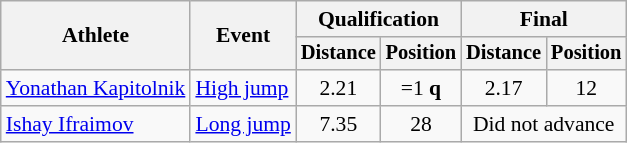<table class="wikitable" style="font-size:90%; text-align:center;">
<tr>
<th rowspan=2>Athlete</th>
<th rowspan=2>Event</th>
<th colspan=2>Qualification</th>
<th colspan=2>Final</th>
</tr>
<tr style=font-size:95%>
<th>Distance</th>
<th>Position</th>
<th>Distance</th>
<th>Position</th>
</tr>
<tr>
<td align=left><a href='#'>Yonathan Kapitolnik</a></td>
<td align=left><a href='#'>High jump</a></td>
<td>2.21</td>
<td>=1 <strong>q</strong></td>
<td>2.17</td>
<td>12</td>
</tr>
<tr>
<td align=left><a href='#'>Ishay Ifraimov</a></td>
<td align=left><a href='#'>Long jump</a></td>
<td>7.35</td>
<td>28</td>
<td colspan=2>Did not advance</td>
</tr>
</table>
